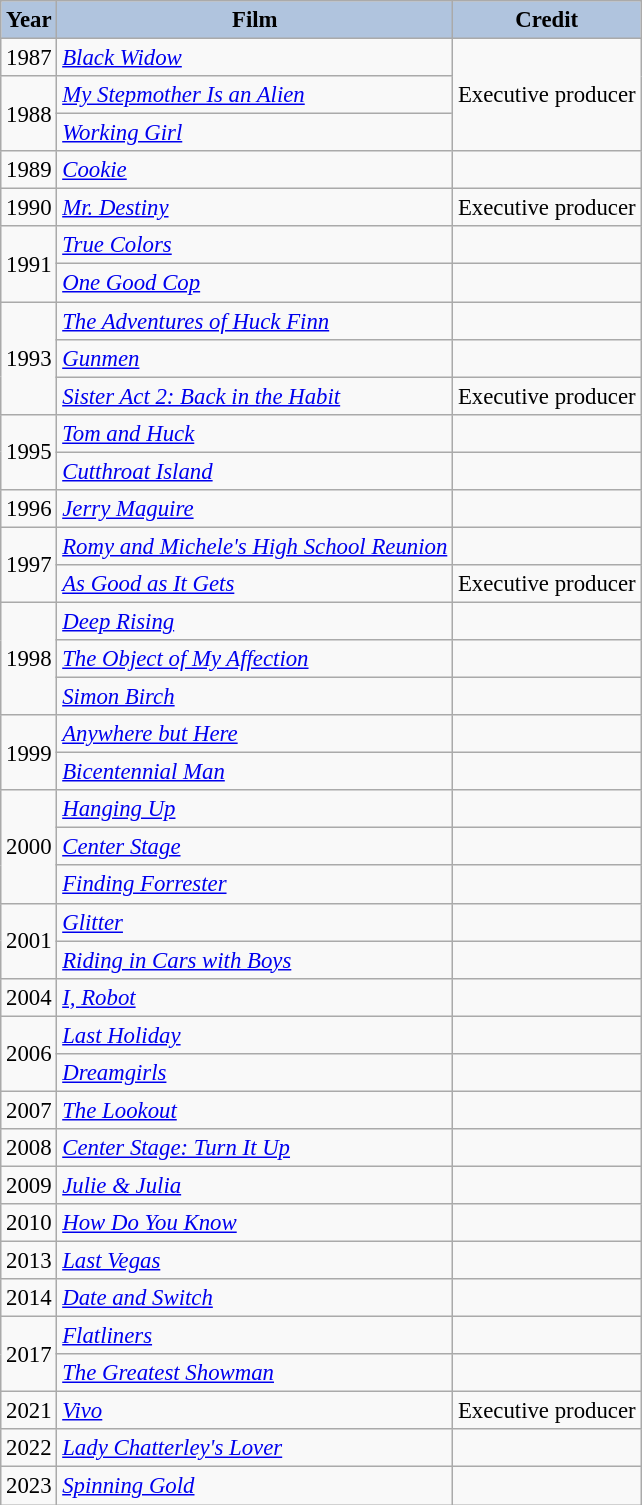<table class="wikitable" style="font-size:95%;">
<tr>
<th style="background:#B0C4DE;">Year</th>
<th style="background:#B0C4DE;">Film</th>
<th style="background:#B0C4DE;">Credit</th>
</tr>
<tr>
<td>1987</td>
<td><em><a href='#'>Black Widow</a></em></td>
<td rowspan=3>Executive producer</td>
</tr>
<tr>
<td rowspan=2>1988</td>
<td><em><a href='#'>My Stepmother Is an Alien</a></em></td>
</tr>
<tr>
<td><em><a href='#'>Working Girl</a></em></td>
</tr>
<tr>
<td>1989</td>
<td><em><a href='#'>Cookie</a></em></td>
<td></td>
</tr>
<tr>
<td>1990</td>
<td><em><a href='#'>Mr. Destiny</a></em></td>
<td>Executive producer</td>
</tr>
<tr>
<td rowspan=2>1991</td>
<td><em><a href='#'>True Colors</a></em></td>
<td></td>
</tr>
<tr>
<td><em><a href='#'>One Good Cop</a></em></td>
<td></td>
</tr>
<tr>
<td rowspan=3>1993</td>
<td><em><a href='#'>The Adventures of Huck Finn</a></em></td>
<td></td>
</tr>
<tr>
<td><em><a href='#'>Gunmen</a></em></td>
<td></td>
</tr>
<tr>
<td><em><a href='#'>Sister Act 2: Back in the Habit</a></em></td>
<td>Executive producer</td>
</tr>
<tr>
<td rowspan=2>1995</td>
<td><em><a href='#'>Tom and Huck</a></em></td>
<td></td>
</tr>
<tr>
<td><em><a href='#'>Cutthroat Island</a></em></td>
<td></td>
</tr>
<tr>
<td>1996</td>
<td><em><a href='#'>Jerry Maguire</a></em></td>
<td></td>
</tr>
<tr>
<td rowspan=2>1997</td>
<td><em><a href='#'>Romy and Michele's High School Reunion</a></em></td>
<td></td>
</tr>
<tr>
<td><em><a href='#'>As Good as It Gets</a></em></td>
<td>Executive producer</td>
</tr>
<tr>
<td rowspan=3>1998</td>
<td><em><a href='#'>Deep Rising</a></em></td>
<td></td>
</tr>
<tr>
<td><em><a href='#'>The Object of My Affection</a></em></td>
<td></td>
</tr>
<tr>
<td><em><a href='#'>Simon Birch</a></em></td>
<td></td>
</tr>
<tr>
<td rowspan=2>1999</td>
<td><em><a href='#'>Anywhere but Here</a></em></td>
<td></td>
</tr>
<tr>
<td><em><a href='#'>Bicentennial Man</a></em></td>
<td></td>
</tr>
<tr>
<td rowspan=3>2000</td>
<td><em><a href='#'>Hanging Up</a></em></td>
<td></td>
</tr>
<tr>
<td><em><a href='#'>Center Stage</a></em></td>
<td></td>
</tr>
<tr>
<td><em><a href='#'>Finding Forrester</a></em></td>
<td></td>
</tr>
<tr>
<td rowspan=2>2001</td>
<td><em><a href='#'>Glitter</a></em></td>
<td></td>
</tr>
<tr>
<td><em><a href='#'>Riding in Cars with Boys</a></em></td>
<td></td>
</tr>
<tr>
<td>2004</td>
<td><em><a href='#'>I, Robot</a></em></td>
<td></td>
</tr>
<tr>
<td rowspan=2>2006</td>
<td><em><a href='#'>Last Holiday</a></em></td>
<td></td>
</tr>
<tr>
<td><em><a href='#'>Dreamgirls</a></em></td>
<td></td>
</tr>
<tr>
<td>2007</td>
<td><em><a href='#'>The Lookout</a></em></td>
<td></td>
</tr>
<tr>
<td>2008</td>
<td><em><a href='#'>Center Stage: Turn It Up</a></em></td>
<td></td>
</tr>
<tr>
<td>2009</td>
<td><em><a href='#'>Julie & Julia</a></em></td>
<td></td>
</tr>
<tr>
<td>2010</td>
<td><em><a href='#'>How Do You Know</a></em></td>
<td></td>
</tr>
<tr>
<td>2013</td>
<td><em><a href='#'>Last Vegas</a></em></td>
<td></td>
</tr>
<tr>
<td>2014</td>
<td><em><a href='#'>Date and Switch</a></em></td>
<td></td>
</tr>
<tr>
<td rowspan=2>2017</td>
<td><em><a href='#'>Flatliners</a></em></td>
<td></td>
</tr>
<tr>
<td><em><a href='#'>The Greatest Showman</a></em></td>
<td></td>
</tr>
<tr>
<td>2021</td>
<td><em><a href='#'>Vivo</a></em></td>
<td>Executive producer</td>
</tr>
<tr>
<td>2022</td>
<td><em><a href='#'>Lady Chatterley's Lover</a></em></td>
<td></td>
</tr>
<tr>
<td>2023</td>
<td><em><a href='#'>Spinning Gold</a></em></td>
<td></td>
</tr>
</table>
